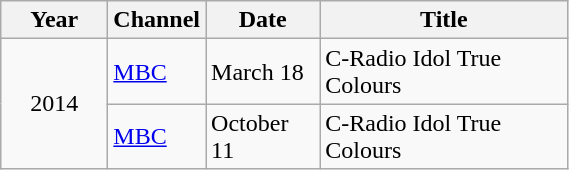<table class="wikitable plainrowheaders" style="width:30%;">
<tr>
<th style="width:4em">Year</th>
<th>Channel</th>
<th>Date</th>
<th>Title</th>
</tr>
<tr>
<td rowspan="2" style="text-align:center;">2014</td>
<td><a href='#'>MBC</a></td>
<td>March 18</td>
<td>C-Radio Idol True Colours</td>
</tr>
<tr>
<td><a href='#'>MBC</a></td>
<td>October 11</td>
<td>C-Radio Idol True Colours</td>
</tr>
</table>
